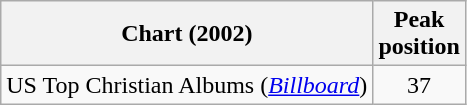<table class="wikitable">
<tr>
<th>Chart (2002)</th>
<th>Peak<br>position</th>
</tr>
<tr>
<td>US Top Christian Albums (<em><a href='#'>Billboard</a></em>)</td>
<td style="text-align:center;">37</td>
</tr>
</table>
